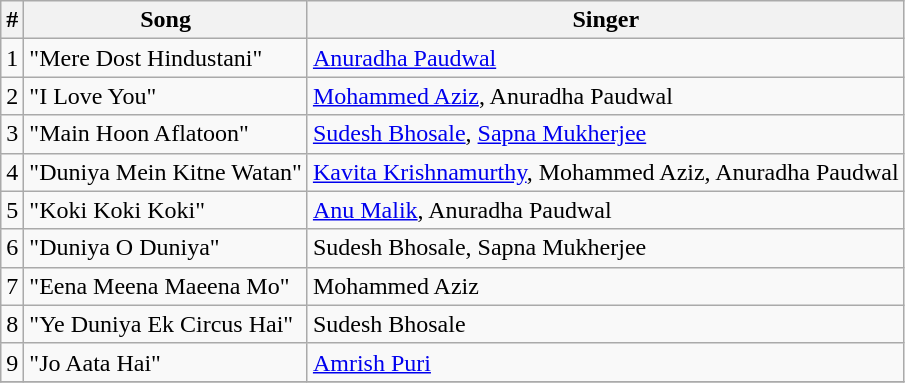<table class="wikitable">
<tr>
<th>#</th>
<th>Song</th>
<th>Singer</th>
</tr>
<tr>
<td>1</td>
<td>"Mere Dost Hindustani"</td>
<td><a href='#'>Anuradha Paudwal</a></td>
</tr>
<tr>
<td>2</td>
<td>"I Love You"</td>
<td><a href='#'>Mohammed Aziz</a>, Anuradha Paudwal</td>
</tr>
<tr>
<td>3</td>
<td>"Main Hoon Aflatoon"</td>
<td><a href='#'>Sudesh Bhosale</a>, <a href='#'>Sapna Mukherjee</a></td>
</tr>
<tr>
<td>4</td>
<td>"Duniya Mein Kitne Watan"</td>
<td><a href='#'>Kavita Krishnamurthy</a>, Mohammed Aziz, Anuradha Paudwal</td>
</tr>
<tr>
<td>5</td>
<td>"Koki Koki Koki"</td>
<td><a href='#'>Anu Malik</a>, Anuradha Paudwal</td>
</tr>
<tr>
<td>6</td>
<td>"Duniya O Duniya"</td>
<td>Sudesh Bhosale, Sapna Mukherjee</td>
</tr>
<tr>
<td>7</td>
<td>"Eena Meena Maeena Mo"</td>
<td>Mohammed Aziz</td>
</tr>
<tr>
<td>8</td>
<td>"Ye Duniya Ek Circus Hai"</td>
<td>Sudesh Bhosale</td>
</tr>
<tr>
<td>9</td>
<td>"Jo Aata Hai"</td>
<td><a href='#'>Amrish Puri</a></td>
</tr>
<tr>
</tr>
</table>
